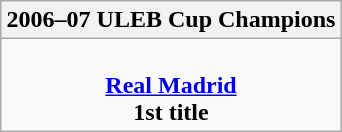<table class=wikitable style="text-align:center; margin:auto">
<tr>
<th>2006–07 ULEB Cup Champions</th>
</tr>
<tr>
<td><br> <strong><a href='#'>Real Madrid</a></strong> <br> <strong>1st title</strong></td>
</tr>
</table>
